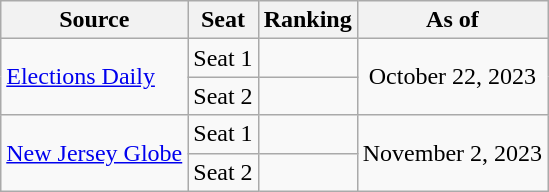<table class="wikitable" style="text-align:center">
<tr>
<th>Source</th>
<th>Seat</th>
<th>Ranking</th>
<th>As of</th>
</tr>
<tr>
<td align=left rowspan="2"><a href='#'>Elections Daily</a></td>
<td>Seat 1</td>
<td></td>
<td rowspan="2">October 22, 2023</td>
</tr>
<tr>
<td>Seat 2</td>
<td></td>
</tr>
<tr>
<td align=left rowspan="2"><a href='#'>New Jersey Globe</a></td>
<td>Seat 1</td>
<td></td>
<td rowspan="2">November 2, 2023</td>
</tr>
<tr>
<td>Seat 2</td>
<td></td>
</tr>
</table>
